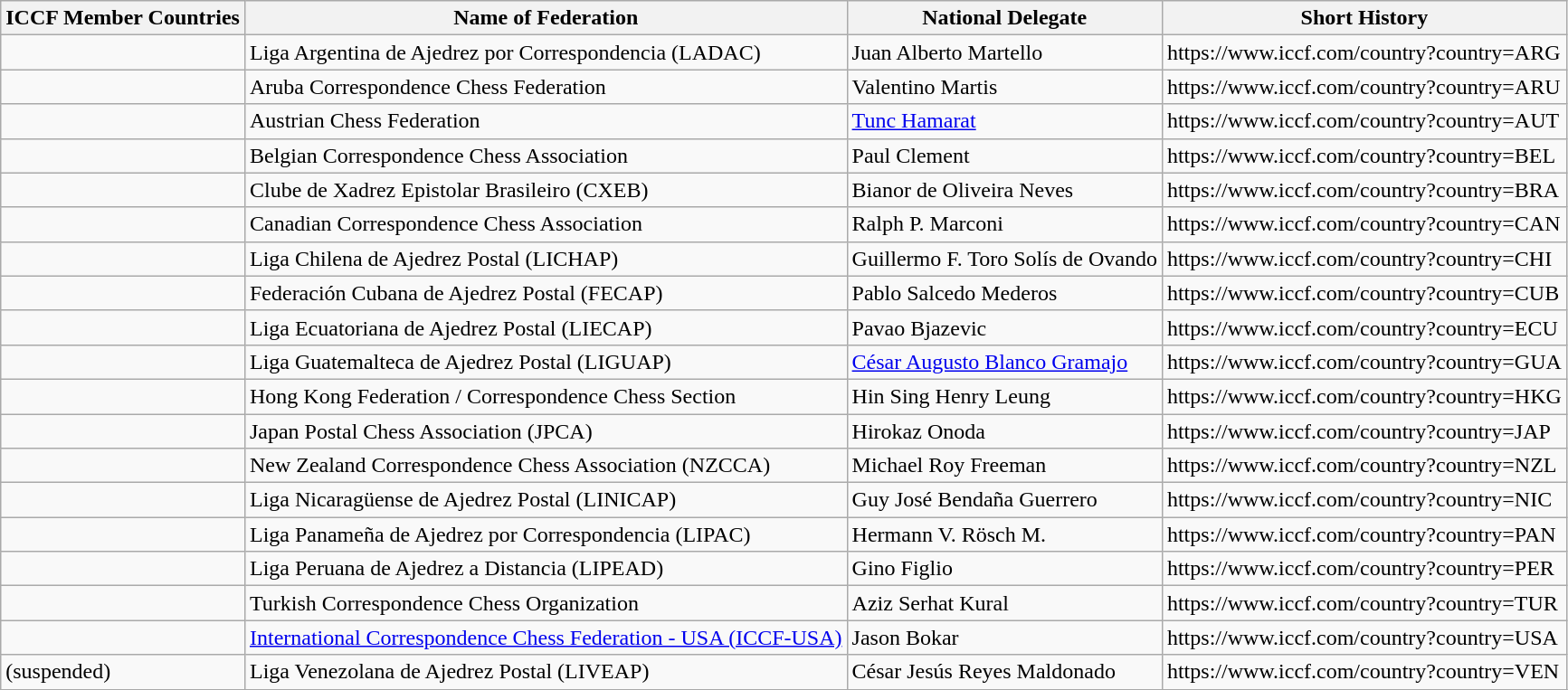<table class="wikitable">
<tr>
<th>ICCF Member Countries</th>
<th>Name of Federation</th>
<th>National Delegate</th>
<th>Short History</th>
</tr>
<tr>
<td></td>
<td>Liga Argentina de Ajedrez por Correspondencia (LADAC)</td>
<td>Juan Alberto Martello</td>
<td>https://www.iccf.com/country?country=ARG</td>
</tr>
<tr>
<td></td>
<td>Aruba Correspondence Chess Federation</td>
<td>Valentino Martis</td>
<td>https://www.iccf.com/country?country=ARU</td>
</tr>
<tr>
<td></td>
<td>Austrian Chess Federation</td>
<td><a href='#'>Tunc Hamarat</a></td>
<td>https://www.iccf.com/country?country=AUT</td>
</tr>
<tr>
<td></td>
<td>Belgian Correspondence Chess Association</td>
<td>Paul Clement</td>
<td>https://www.iccf.com/country?country=BEL</td>
</tr>
<tr>
<td></td>
<td>Clube de Xadrez Epistolar Brasileiro (CXEB)</td>
<td>Bianor de Oliveira Neves</td>
<td>https://www.iccf.com/country?country=BRA</td>
</tr>
<tr>
<td></td>
<td>Canadian Correspondence Chess Association</td>
<td>Ralph P. Marconi</td>
<td>https://www.iccf.com/country?country=CAN</td>
</tr>
<tr>
<td></td>
<td>Liga Chilena de Ajedrez Postal (LICHAP)</td>
<td>Guillermo F. Toro Solís de Ovando</td>
<td>https://www.iccf.com/country?country=CHI</td>
</tr>
<tr>
<td></td>
<td>Federación Cubana de Ajedrez Postal (FECAP)</td>
<td>Pablo Salcedo Mederos</td>
<td>https://www.iccf.com/country?country=CUB</td>
</tr>
<tr>
<td></td>
<td>Liga Ecuatoriana de Ajedrez Postal (LIECAP)</td>
<td>Pavao Bjazevic</td>
<td>https://www.iccf.com/country?country=ECU</td>
</tr>
<tr>
<td></td>
<td>Liga Guatemalteca de Ajedrez Postal (LIGUAP)</td>
<td><a href='#'>César Augusto Blanco Gramajo</a></td>
<td>https://www.iccf.com/country?country=GUA</td>
</tr>
<tr>
<td></td>
<td>Hong Kong Federation / Correspondence Chess Section</td>
<td>Hin Sing Henry Leung</td>
<td>https://www.iccf.com/country?country=HKG</td>
</tr>
<tr>
<td></td>
<td>Japan Postal Chess Association (JPCA)</td>
<td>Hirokaz Onoda</td>
<td>https://www.iccf.com/country?country=JAP</td>
</tr>
<tr>
<td></td>
<td>New Zealand Correspondence Chess Association (NZCCA)</td>
<td>Michael Roy Freeman</td>
<td>https://www.iccf.com/country?country=NZL</td>
</tr>
<tr>
<td></td>
<td>Liga Nicaragüense de Ajedrez Postal (LINICAP)</td>
<td>Guy José Bendaña Guerrero</td>
<td>https://www.iccf.com/country?country=NIC</td>
</tr>
<tr>
<td></td>
<td>Liga Panameña de Ajedrez por Correspondencia (LIPAC)</td>
<td>Hermann V. Rösch M.</td>
<td>https://www.iccf.com/country?country=PAN</td>
</tr>
<tr>
<td></td>
<td>Liga Peruana de Ajedrez a Distancia (LIPEAD)</td>
<td>Gino Figlio</td>
<td>https://www.iccf.com/country?country=PER</td>
</tr>
<tr>
<td></td>
<td>Turkish Correspondence Chess Organization</td>
<td>Aziz Serhat Kural</td>
<td>https://www.iccf.com/country?country=TUR</td>
</tr>
<tr>
<td></td>
<td><a href='#'>International Correspondence Chess Federation - USA (ICCF-USA)</a></td>
<td>Jason Bokar</td>
<td>https://www.iccf.com/country?country=USA</td>
</tr>
<tr>
<td> (suspended)</td>
<td>Liga Venezolana de Ajedrez Postal (LIVEAP)</td>
<td>César Jesús Reyes Maldonado</td>
<td>https://www.iccf.com/country?country=VEN</td>
</tr>
<tr>
</tr>
</table>
